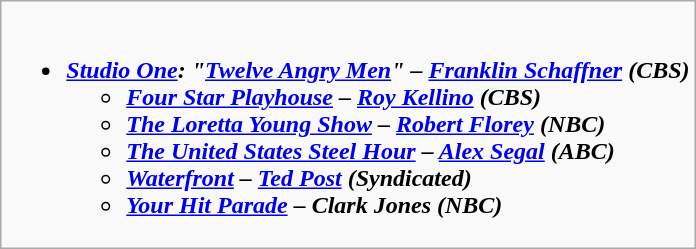<table class="wikitable">
<tr>
<td style="vertical-align:top;"><br><ul><li><strong><em><a href='#'>Studio One</a><em>: "<a href='#'>Twelve Angry Men</a>" – <a href='#'>Franklin Schaffner</a> (CBS)<strong><ul><li></em><a href='#'>Four Star Playhouse</a><em> – <a href='#'>Roy Kellino</a> (CBS)</li><li></em><a href='#'>The Loretta Young Show</a><em> – <a href='#'>Robert Florey</a> (NBC)</li><li></em><a href='#'>The United States Steel Hour</a><em> – <a href='#'>Alex Segal</a> (ABC)</li><li></em><a href='#'>Waterfront</a><em> – <a href='#'>Ted Post</a> (Syndicated)</li><li></em><a href='#'>Your Hit Parade</a><em> – Clark Jones (NBC)</li></ul></li></ul></td>
</tr>
</table>
